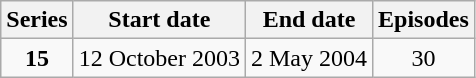<table class="wikitable" style="text-align:center;">
<tr>
<th>Series</th>
<th>Start date</th>
<th>End date</th>
<th>Episodes</th>
</tr>
<tr>
<td><strong>15</strong></td>
<td>12 October 2003</td>
<td>2 May 2004</td>
<td>30</td>
</tr>
</table>
